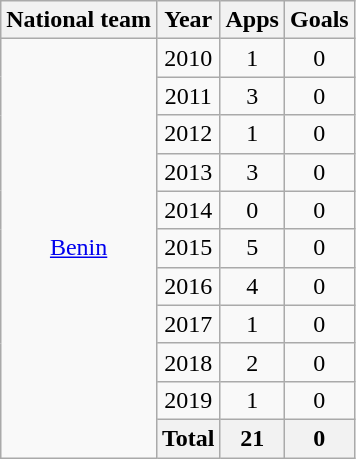<table class="wikitable" style="text-align:center">
<tr>
<th>National team</th>
<th>Year</th>
<th>Apps</th>
<th>Goals</th>
</tr>
<tr>
<td rowspan="11"><a href='#'>Benin</a></td>
<td>2010</td>
<td>1</td>
<td>0</td>
</tr>
<tr>
<td>2011</td>
<td>3</td>
<td>0</td>
</tr>
<tr>
<td>2012</td>
<td>1</td>
<td>0</td>
</tr>
<tr>
<td>2013</td>
<td>3</td>
<td>0</td>
</tr>
<tr>
<td>2014</td>
<td>0</td>
<td>0</td>
</tr>
<tr>
<td>2015</td>
<td>5</td>
<td>0</td>
</tr>
<tr>
<td>2016</td>
<td>4</td>
<td>0</td>
</tr>
<tr>
<td>2017</td>
<td>1</td>
<td>0</td>
</tr>
<tr>
<td>2018</td>
<td>2</td>
<td>0</td>
</tr>
<tr>
<td>2019</td>
<td>1</td>
<td>0</td>
</tr>
<tr>
<th>Total</th>
<th>21</th>
<th>0</th>
</tr>
</table>
